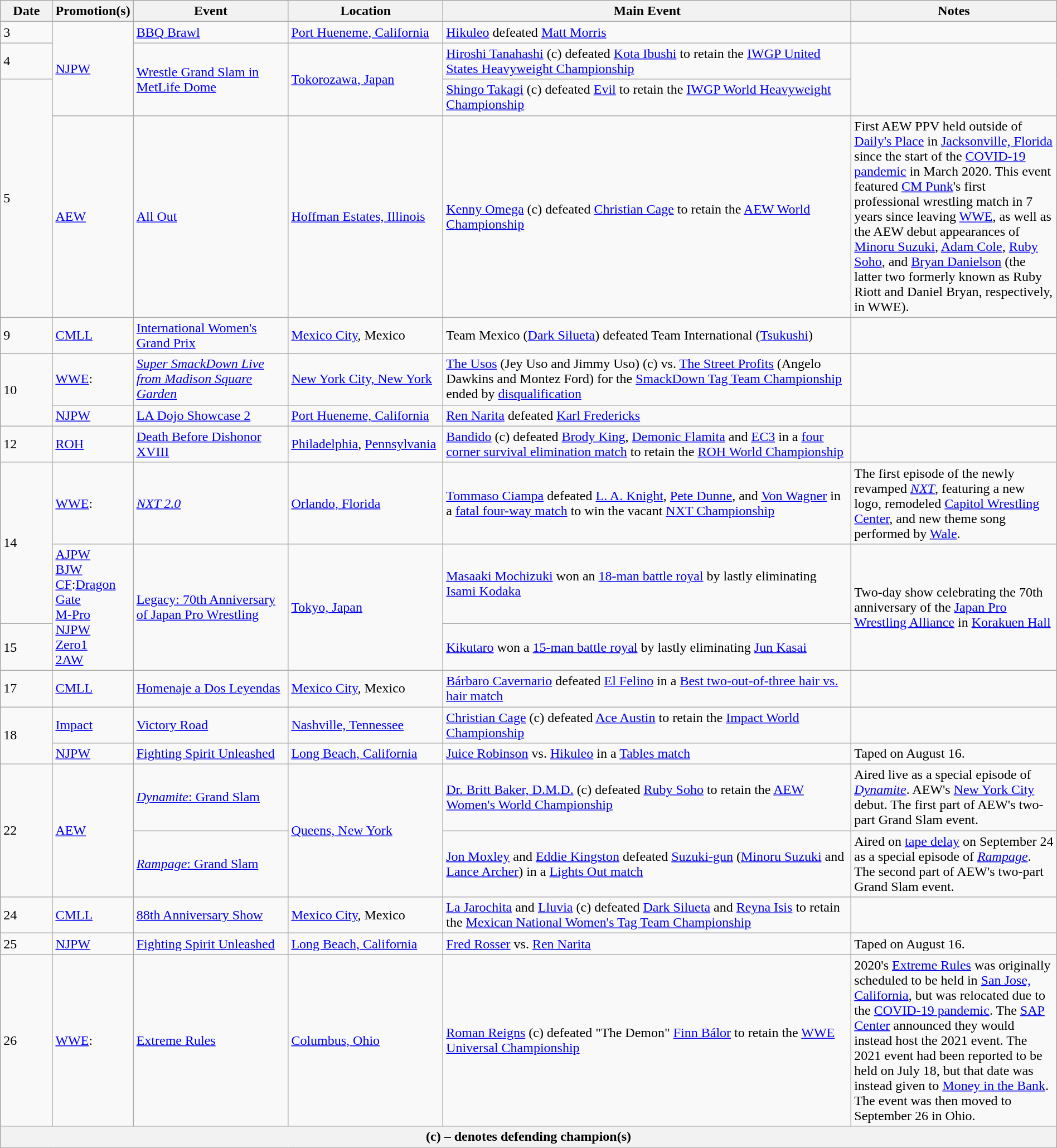<table class="wikitable" style="width:100%;">
<tr>
<th style="width:5%;">Date</th>
<th style="width:5%;">Promotion(s)</th>
<th style="width:15%;">Event</th>
<th style="width:15%;">Location</th>
<th style="width:40%;">Main Event</th>
<th style="width:20%;">Notes</th>
</tr>
<tr>
<td>3</td>
<td rowspan="3"><a href='#'>NJPW</a></td>
<td><a href='#'>BBQ Brawl</a></td>
<td><a href='#'>Port Hueneme, California</a></td>
<td><a href='#'>Hikuleo</a> defeated <a href='#'>Matt Morris</a></td>
<td></td>
</tr>
<tr>
<td>4</td>
<td rowspan="2"><a href='#'>Wrestle Grand Slam in MetLife Dome</a></td>
<td rowspan="2"><a href='#'>Tokorozawa, Japan</a></td>
<td><a href='#'>Hiroshi Tanahashi</a> (c) defeated <a href='#'>Kota Ibushi</a> to retain the <a href='#'>IWGP United States Heavyweight Championship</a></td>
<td rowspan="2"></td>
</tr>
<tr>
<td rowspan=2>5</td>
<td><a href='#'>Shingo Takagi</a> (c) defeated <a href='#'>Evil</a> to retain the <a href='#'>IWGP World Heavyweight Championship</a></td>
</tr>
<tr>
<td><a href='#'>AEW</a></td>
<td><a href='#'>All Out</a></td>
<td><a href='#'>Hoffman Estates, Illinois</a></td>
<td><a href='#'>Kenny Omega</a> (c) defeated <a href='#'>Christian Cage</a> to retain the <a href='#'>AEW World Championship</a></td>
<td>First AEW PPV held outside of <a href='#'>Daily's Place</a> in <a href='#'>Jacksonville, Florida</a> since the start of the <a href='#'>COVID-19 pandemic</a> in March 2020. This event featured <a href='#'>CM Punk</a>'s first professional wrestling match in 7 years since leaving <a href='#'>WWE</a>, as well as the AEW debut appearances of <a href='#'>Minoru Suzuki</a>, <a href='#'>Adam Cole</a>, <a href='#'>Ruby Soho</a>, and <a href='#'>Bryan Danielson</a> (the latter two formerly known as Ruby Riott and Daniel Bryan, respectively, in WWE).</td>
</tr>
<tr>
<td>9</td>
<td><a href='#'>CMLL</a></td>
<td><a href='#'>International Women's Grand Prix</a></td>
<td><a href='#'>Mexico City</a>, Mexico</td>
<td>Team Mexico (<a href='#'>Dark Silueta</a>) defeated Team International (<a href='#'>Tsukushi</a>)</td>
<td></td>
</tr>
<tr>
<td rowspan="2">10</td>
<td><a href='#'>WWE</a>:</td>
<td><a href='#'><em>Super SmackDown Live from Madison Square Garden</em></a></td>
<td><a href='#'>New York City, New York</a></td>
<td><a href='#'>The Usos</a> (Jey Uso and Jimmy Uso) (c) vs. <a href='#'>The Street Profits</a> (Angelo Dawkins and Montez Ford) for the <a href='#'>SmackDown Tag Team Championship</a> ended by <a href='#'>disqualification</a></td>
<td></td>
</tr>
<tr>
<td><a href='#'>NJPW</a></td>
<td><a href='#'>LA Dojo Showcase 2</a></td>
<td><a href='#'>Port Hueneme, California</a></td>
<td><a href='#'>Ren Narita</a> defeated <a href='#'>Karl Fredericks</a></td>
<td></td>
</tr>
<tr>
<td>12</td>
<td><a href='#'>ROH</a></td>
<td><a href='#'>Death Before Dishonor XVIII</a></td>
<td><a href='#'>Philadelphia</a>, <a href='#'>Pennsylvania</a></td>
<td><a href='#'>Bandido</a> (c) defeated <a href='#'>Brody King</a>, <a href='#'>Demonic Flamita</a> and <a href='#'>EC3</a> in a <a href='#'>four corner survival elimination match</a> to retain the <a href='#'>ROH World Championship</a></td>
<td></td>
</tr>
<tr>
<td rowspan="2">14</td>
<td><a href='#'>WWE</a>:</td>
<td><a href='#'><em>NXT 2.0</em></a></td>
<td><a href='#'>Orlando, Florida</a></td>
<td><a href='#'>Tommaso Ciampa</a> defeated <a href='#'>L. A. Knight</a>, <a href='#'>Pete Dunne</a>, and <a href='#'>Von Wagner</a> in a <a href='#'>fatal four-way match</a> to win the vacant <a href='#'>NXT Championship</a></td>
<td>The first episode of the newly revamped <em><a href='#'>NXT</a></em>, featuring a new logo, remodeled <a href='#'>Capitol Wrestling Center</a>, and new theme song performed by <a href='#'>Wale</a>.</td>
</tr>
<tr>
<td rowspan="2"><a href='#'>AJPW</a><br><a href='#'>BJW</a><br><a href='#'>CF</a>:<a href='#'>Dragon Gate</a><br><a href='#'>M-Pro</a><br><a href='#'>NJPW</a><br><a href='#'>Zero1</a><br><a href='#'>2AW</a></td>
<td rowspan="2"><a href='#'>Legacy: 70th Anniversary of Japan Pro Wrestling</a></td>
<td rowspan="2"><a href='#'>Tokyo, Japan</a></td>
<td><a href='#'>Masaaki Mochizuki</a> won an <a href='#'>18-man battle royal</a> by lastly eliminating <a href='#'>Isami Kodaka</a></td>
<td rowspan="2">Two-day show celebrating the 70th anniversary of the <a href='#'>Japan Pro Wrestling Alliance</a> in <a href='#'>Korakuen Hall</a></td>
</tr>
<tr>
<td>15</td>
<td><a href='#'>Kikutaro</a> won a <a href='#'>15-man battle royal</a> by lastly eliminating <a href='#'>Jun Kasai</a></td>
</tr>
<tr>
<td>17</td>
<td><a href='#'>CMLL</a></td>
<td><a href='#'>Homenaje a Dos Leyendas</a></td>
<td><a href='#'>Mexico City</a>, Mexico</td>
<td><a href='#'>Bárbaro Cavernario</a> defeated <a href='#'>El Felino</a> in a <a href='#'>Best two-out-of-three hair vs. hair match</a></td>
<td></td>
</tr>
<tr>
<td rowspan="2">18</td>
<td><a href='#'>Impact</a></td>
<td><a href='#'>Victory Road</a></td>
<td><a href='#'>Nashville, Tennessee</a></td>
<td><a href='#'>Christian Cage</a> (c) defeated <a href='#'>Ace Austin</a> to retain the <a href='#'>Impact World Championship</a></td>
<td></td>
</tr>
<tr>
<td><a href='#'>NJPW</a></td>
<td><a href='#'>Fighting Spirit Unleashed</a><br></td>
<td><a href='#'>Long Beach, California</a></td>
<td><a href='#'>Juice Robinson</a> vs. <a href='#'>Hikuleo</a> in a <a href='#'>Tables match</a></td>
<td>Taped on August 16.</td>
</tr>
<tr>
<td rowspan=2>22</td>
<td rowspan=2><a href='#'>AEW</a></td>
<td><a href='#'><em>Dynamite</em>: Grand Slam</a></td>
<td rowspan=2><a href='#'>Queens, New York</a></td>
<td><a href='#'>Dr. Britt Baker, D.M.D.</a> (c) defeated <a href='#'>Ruby Soho</a> to retain the <a href='#'>AEW Women's World Championship</a></td>
<td>Aired live as a special episode of <em><a href='#'>Dynamite</a></em>. AEW's <a href='#'>New York City</a> debut. The first part of AEW's two-part Grand Slam event.</td>
</tr>
<tr>
<td><a href='#'><em>Rampage</em>: Grand Slam</a></td>
<td><a href='#'>Jon Moxley</a> and <a href='#'>Eddie Kingston</a> defeated <a href='#'>Suzuki-gun</a> (<a href='#'>Minoru Suzuki</a> and <a href='#'>Lance Archer</a>) in a <a href='#'>Lights Out match</a></td>
<td>Aired on <a href='#'>tape delay</a> on September 24 as a special episode of <em><a href='#'>Rampage</a></em>. The second part of AEW's two-part Grand Slam event.</td>
</tr>
<tr>
<td>24</td>
<td><a href='#'>CMLL</a></td>
<td><a href='#'>88th Anniversary Show</a></td>
<td><a href='#'>Mexico City</a>, Mexico</td>
<td><a href='#'>La Jarochita</a> and <a href='#'>Lluvia</a> (c) defeated <a href='#'>Dark Silueta</a> and <a href='#'>Reyna Isis</a> to retain the <a href='#'>Mexican National Women's Tag Team Championship</a></td>
<td></td>
</tr>
<tr>
<td>25</td>
<td><a href='#'>NJPW</a></td>
<td><a href='#'>Fighting Spirit Unleashed</a><br></td>
<td><a href='#'>Long Beach, California</a></td>
<td><a href='#'>Fred Rosser</a> vs. <a href='#'>Ren Narita</a></td>
<td>Taped on August 16.</td>
</tr>
<tr>
<td>26</td>
<td><a href='#'>WWE</a>:</td>
<td><a href='#'>Extreme Rules</a></td>
<td><a href='#'>Columbus, Ohio</a></td>
<td><a href='#'>Roman Reigns</a> (c) defeated "The Demon" <a href='#'>Finn Bálor</a> to retain the <a href='#'>WWE Universal Championship</a></td>
<td>2020's <a href='#'>Extreme Rules</a> was originally scheduled to be held in <a href='#'>San Jose, California</a>, but was relocated due to the <a href='#'>COVID-19 pandemic</a>. The <a href='#'>SAP Center</a> announced they would instead host the 2021 event. The 2021 event had been reported to be held on July 18, but that date was instead given to <a href='#'>Money in the Bank</a>. The event was then moved to September 26 in Ohio.</td>
</tr>
<tr>
<th colspan="6">(c) – denotes defending champion(s)</th>
</tr>
</table>
